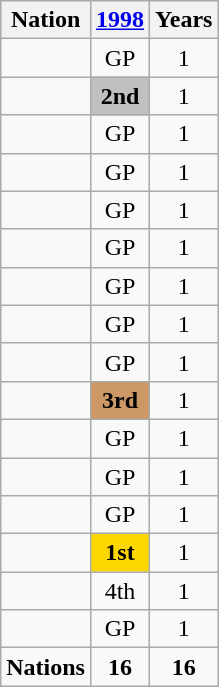<table class="wikitable" style="text-align:center">
<tr>
<th>Nation</th>
<th><a href='#'>1998</a></th>
<th>Years</th>
</tr>
<tr>
<td align=left></td>
<td>GP</td>
<td>1</td>
</tr>
<tr>
<td align=left></td>
<td bgcolor=silver><strong>2nd</strong></td>
<td>1</td>
</tr>
<tr>
<td align=left></td>
<td>GP</td>
<td>1</td>
</tr>
<tr>
<td align=left></td>
<td>GP</td>
<td>1</td>
</tr>
<tr>
<td align=left></td>
<td>GP</td>
<td>1</td>
</tr>
<tr>
<td align=left></td>
<td>GP</td>
<td>1</td>
</tr>
<tr>
<td align=left></td>
<td>GP</td>
<td>1</td>
</tr>
<tr>
<td align=left></td>
<td>GP</td>
<td>1</td>
</tr>
<tr>
<td align=left></td>
<td>GP</td>
<td>1</td>
</tr>
<tr>
<td align=left></td>
<td bgcolor=#cc9966><strong>3rd</strong></td>
<td>1</td>
</tr>
<tr>
<td align=left></td>
<td>GP</td>
<td>1</td>
</tr>
<tr>
<td align=left></td>
<td>GP</td>
<td>1</td>
</tr>
<tr>
<td align=left></td>
<td>GP</td>
<td>1</td>
</tr>
<tr>
<td align=left></td>
<td bgcolor=gold><strong>1st</strong></td>
<td>1</td>
</tr>
<tr>
<td align=left></td>
<td>4th</td>
<td>1</td>
</tr>
<tr>
<td align=left></td>
<td>GP</td>
<td>1</td>
</tr>
<tr>
<td><strong>Nations</strong></td>
<td><strong>16</strong></td>
<td><strong>16</strong></td>
</tr>
</table>
